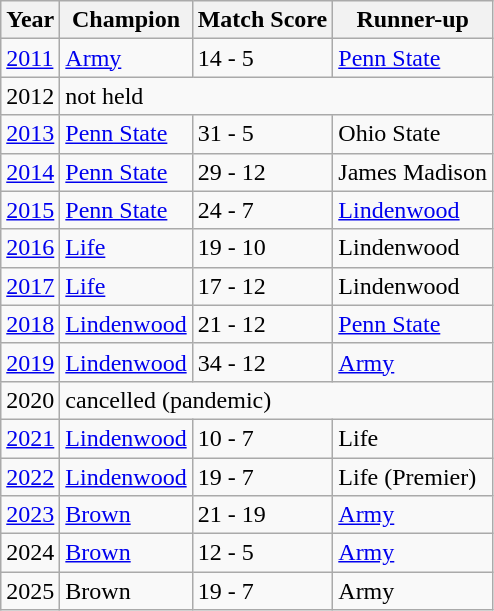<table class="wikitable">
<tr>
<th>Year</th>
<th>Champion</th>
<th>Match Score</th>
<th>Runner-up</th>
</tr>
<tr>
<td><a href='#'>2011</a></td>
<td><a href='#'>Army</a></td>
<td>14 - 5</td>
<td><a href='#'>Penn State</a></td>
</tr>
<tr>
<td>2012</td>
<td colspan="3">not held</td>
</tr>
<tr>
<td><a href='#'>2013</a></td>
<td><a href='#'>Penn State</a></td>
<td>31 - 5</td>
<td>Ohio State</td>
</tr>
<tr>
<td><a href='#'>2014</a></td>
<td><a href='#'>Penn State</a></td>
<td>29 - 12</td>
<td>James Madison</td>
</tr>
<tr>
<td><a href='#'>2015</a></td>
<td><a href='#'>Penn State</a></td>
<td>24 - 7</td>
<td><a href='#'>Lindenwood</a></td>
</tr>
<tr>
<td><a href='#'>2016</a></td>
<td><a href='#'>Life</a></td>
<td>19 - 10</td>
<td>Lindenwood</td>
</tr>
<tr>
<td><a href='#'>2017</a></td>
<td><a href='#'>Life</a></td>
<td>17 - 12</td>
<td>Lindenwood</td>
</tr>
<tr>
<td><a href='#'>2018</a></td>
<td><a href='#'>Lindenwood</a></td>
<td>21 - 12</td>
<td><a href='#'>Penn State</a></td>
</tr>
<tr>
<td><a href='#'>2019</a></td>
<td><a href='#'>Lindenwood</a></td>
<td>34 - 12</td>
<td><a href='#'>Army</a></td>
</tr>
<tr>
<td>2020</td>
<td colspan="3">cancelled (pandemic)</td>
</tr>
<tr>
<td><a href='#'>2021</a></td>
<td><a href='#'>Lindenwood</a></td>
<td>10 - 7</td>
<td>Life</td>
</tr>
<tr>
<td><a href='#'>2022</a></td>
<td><a href='#'>Lindenwood</a></td>
<td>19 - 7</td>
<td>Life  (Premier)</td>
</tr>
<tr>
<td><a href='#'>2023</a></td>
<td><a href='#'>Brown</a></td>
<td>21 - 19</td>
<td><a href='#'>Army</a></td>
</tr>
<tr>
<td>2024</td>
<td><a href='#'>Brown</a></td>
<td>12 - 5</td>
<td><a href='#'>Army</a></td>
</tr>
<tr>
<td>2025</td>
<td>Brown</td>
<td>19 - 7</td>
<td>Army</td>
</tr>
</table>
